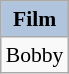<table class="wikitable" style="font-size: 90%;">
<tr>
<th style="background:#B0C4DE;">Film</th>
</tr>
<tr>
<td>Bobby</td>
</tr>
</table>
